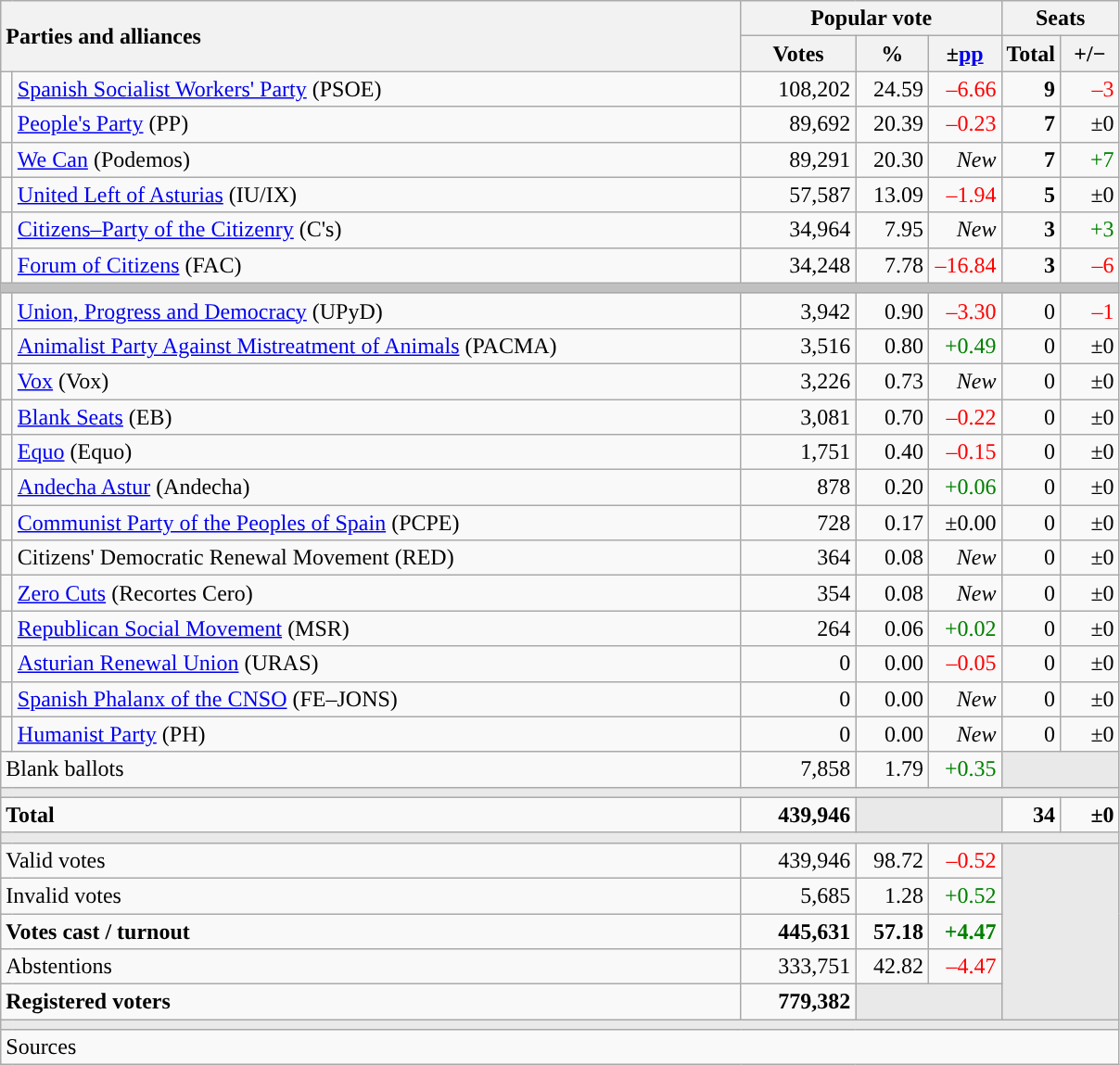<table class="wikitable" style="text-align:right;">
<tr>
<th style="text-align:left;" rowspan="2" colspan="2" width="525">Parties and alliances</th>
<th colspan="3">Popular vote</th>
<th colspan="2">Seats</th>
</tr>
<tr>
<th width="75">Votes</th>
<th width="45">%</th>
<th width="45">±<a href='#'>pp</a></th>
<th width="35">Total</th>
<th width="35">+/−</th>
</tr>
<tr>
<td width="1" style="color:inherit;background:"></td>
<td align="left"><a href='#'>Spanish Socialist Workers' Party</a> (PSOE)</td>
<td>108,202</td>
<td>24.59</td>
<td style="color:red;">–6.66</td>
<td><strong>9</strong></td>
<td style="color:red;">–3</td>
</tr>
<tr>
<td style="color:inherit;background:"></td>
<td align="left"><a href='#'>People's Party</a> (PP)</td>
<td>89,692</td>
<td>20.39</td>
<td style="color:red;">–0.23</td>
<td><strong>7</strong></td>
<td>±0</td>
</tr>
<tr>
<td style="color:inherit;background:"></td>
<td align="left"><a href='#'>We Can</a> (Podemos)</td>
<td>89,291</td>
<td>20.30</td>
<td><em>New</em></td>
<td><strong>7</strong></td>
<td style="color:green;">+7</td>
</tr>
<tr>
<td style="color:inherit;background:"></td>
<td align="left"><a href='#'>United Left of Asturias</a> (IU/IX)</td>
<td>57,587</td>
<td>13.09</td>
<td style="color:red;">–1.94</td>
<td><strong>5</strong></td>
<td>±0</td>
</tr>
<tr>
<td style="color:inherit;background:"></td>
<td align="left"><a href='#'>Citizens–Party of the Citizenry</a> (C's)</td>
<td>34,964</td>
<td>7.95</td>
<td><em>New</em></td>
<td><strong>3</strong></td>
<td style="color:green;">+3</td>
</tr>
<tr>
<td style="color:inherit;background:"></td>
<td align="left"><a href='#'>Forum of Citizens</a> (FAC)</td>
<td>34,248</td>
<td>7.78</td>
<td style="color:red;">–16.84</td>
<td><strong>3</strong></td>
<td style="color:red;">–6</td>
</tr>
<tr>
<td colspan="7" bgcolor="#C0C0C0"></td>
</tr>
<tr>
<td style="color:inherit;background:"></td>
<td align="left"><a href='#'>Union, Progress and Democracy</a> (UPyD)</td>
<td>3,942</td>
<td>0.90</td>
<td style="color:red;">–3.30</td>
<td>0</td>
<td style="color:red;">–1</td>
</tr>
<tr>
<td style="color:inherit;background:"></td>
<td align="left"><a href='#'>Animalist Party Against Mistreatment of Animals</a> (PACMA)</td>
<td>3,516</td>
<td>0.80</td>
<td style="color:green;">+0.49</td>
<td>0</td>
<td>±0</td>
</tr>
<tr>
<td style="color:inherit;background:"></td>
<td align="left"><a href='#'>Vox</a> (Vox)</td>
<td>3,226</td>
<td>0.73</td>
<td><em>New</em></td>
<td>0</td>
<td>±0</td>
</tr>
<tr>
<td style="color:inherit;background:"></td>
<td align="left"><a href='#'>Blank Seats</a> (EB)</td>
<td>3,081</td>
<td>0.70</td>
<td style="color:red;">–0.22</td>
<td>0</td>
<td>±0</td>
</tr>
<tr>
<td style="color:inherit;background:"></td>
<td align="left"><a href='#'>Equo</a> (Equo)</td>
<td>1,751</td>
<td>0.40</td>
<td style="color:red;">–0.15</td>
<td>0</td>
<td>±0</td>
</tr>
<tr>
<td style="color:inherit;background:"></td>
<td align="left"><a href='#'>Andecha Astur</a> (Andecha)</td>
<td>878</td>
<td>0.20</td>
<td style="color:green;">+0.06</td>
<td>0</td>
<td>±0</td>
</tr>
<tr>
<td style="color:inherit;background:"></td>
<td align="left"><a href='#'>Communist Party of the Peoples of Spain</a> (PCPE)</td>
<td>728</td>
<td>0.17</td>
<td>±0.00</td>
<td>0</td>
<td>±0</td>
</tr>
<tr>
<td style="color:inherit;background:"></td>
<td align="left">Citizens' Democratic Renewal Movement (RED)</td>
<td>364</td>
<td>0.08</td>
<td><em>New</em></td>
<td>0</td>
<td>±0</td>
</tr>
<tr>
<td style="color:inherit;background:"></td>
<td align="left"><a href='#'>Zero Cuts</a> (Recortes Cero)</td>
<td>354</td>
<td>0.08</td>
<td><em>New</em></td>
<td>0</td>
<td>±0</td>
</tr>
<tr>
<td style="color:inherit;background:"></td>
<td align="left"><a href='#'>Republican Social Movement</a> (MSR)</td>
<td>264</td>
<td>0.06</td>
<td style="color:green;">+0.02</td>
<td>0</td>
<td>±0</td>
</tr>
<tr>
<td style="color:inherit;background:"></td>
<td align="left"><a href='#'>Asturian Renewal Union</a> (URAS)</td>
<td>0</td>
<td>0.00</td>
<td style="color:red;">–0.05</td>
<td>0</td>
<td>±0</td>
</tr>
<tr>
<td style="color:inherit;background:"></td>
<td align="left"><a href='#'>Spanish Phalanx of the CNSO</a> (FE–JONS)</td>
<td>0</td>
<td>0.00</td>
<td><em>New</em></td>
<td>0</td>
<td>±0</td>
</tr>
<tr>
<td style="color:inherit;background:"></td>
<td align="left"><a href='#'>Humanist Party</a> (PH)</td>
<td>0</td>
<td>0.00</td>
<td><em>New</em></td>
<td>0</td>
<td>±0</td>
</tr>
<tr>
<td align="left" colspan="2">Blank ballots</td>
<td>7,858</td>
<td>1.79</td>
<td style="color:green;">+0.35</td>
<td bgcolor="#E9E9E9" colspan="2"></td>
</tr>
<tr>
<td colspan="7" bgcolor="#E9E9E9"></td>
</tr>
<tr style="font-weight:bold;">
<td align="left" colspan="2">Total</td>
<td>439,946</td>
<td bgcolor="#E9E9E9" colspan="2"></td>
<td>34</td>
<td>±0</td>
</tr>
<tr>
<td colspan="7" bgcolor="#E9E9E9"></td>
</tr>
<tr>
<td align="left" colspan="2">Valid votes</td>
<td>439,946</td>
<td>98.72</td>
<td style="color:red;">–0.52</td>
<td bgcolor="#E9E9E9" colspan="2" rowspan="5"></td>
</tr>
<tr>
<td align="left" colspan="2">Invalid votes</td>
<td>5,685</td>
<td>1.28</td>
<td style="color:green;">+0.52</td>
</tr>
<tr style="font-weight:bold;">
<td align="left" colspan="2">Votes cast / turnout</td>
<td>445,631</td>
<td>57.18</td>
<td style="color:green;">+4.47</td>
</tr>
<tr>
<td align="left" colspan="2">Abstentions</td>
<td>333,751</td>
<td>42.82</td>
<td style="color:red;">–4.47</td>
</tr>
<tr style="font-weight:bold;">
<td align="left" colspan="2">Registered voters</td>
<td>779,382</td>
<td bgcolor="#E9E9E9" colspan="2"></td>
</tr>
<tr>
<td colspan="7" bgcolor="#E9E9E9"></td>
</tr>
<tr>
<td align="left" colspan="7">Sources</td>
</tr>
</table>
